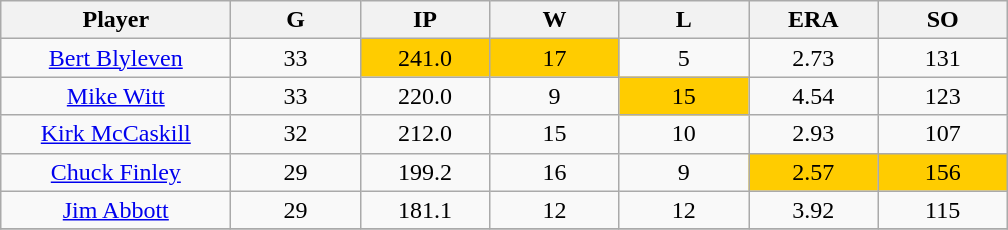<table class="wikitable sortable">
<tr>
<th bgcolor="#DDDDFF" width="16%">Player</th>
<th bgcolor="#DDDDFF" width="9%">G</th>
<th bgcolor="#DDDDFF" width="9%">IP</th>
<th bgcolor="#DDDDFF" width="9%">W</th>
<th bgcolor="#DDDDFF" width="9%">L</th>
<th bgcolor="#DDDDFF" width="9%">ERA</th>
<th bgcolor="#DDDDFF" width="9%">SO</th>
</tr>
<tr align="center">
<td><a href='#'>Bert Blyleven</a></td>
<td>33</td>
<td bgcolor="FFCC00">241.0</td>
<td bgcolor="FFCCOO">17</td>
<td>5</td>
<td>2.73</td>
<td>131</td>
</tr>
<tr align="center">
<td><a href='#'>Mike Witt</a></td>
<td>33</td>
<td>220.0</td>
<td>9</td>
<td bgcolor="FFCC00">15</td>
<td>4.54</td>
<td>123</td>
</tr>
<tr align="center">
<td><a href='#'>Kirk McCaskill</a></td>
<td>32</td>
<td>212.0</td>
<td>15</td>
<td>10</td>
<td>2.93</td>
<td>107</td>
</tr>
<tr align="center">
<td><a href='#'>Chuck Finley</a></td>
<td>29</td>
<td>199.2</td>
<td>16</td>
<td>9</td>
<td bgcolor="FFCC00">2.57</td>
<td bgcolor="FFCC00">156</td>
</tr>
<tr align="center">
<td><a href='#'>Jim Abbott</a></td>
<td>29</td>
<td>181.1</td>
<td>12</td>
<td>12</td>
<td>3.92</td>
<td>115</td>
</tr>
<tr align="center">
</tr>
</table>
